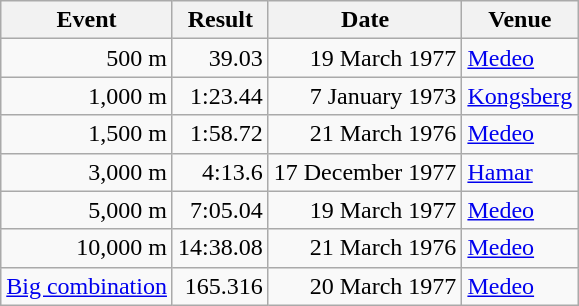<table class="wikitable">
<tr>
<th>Event</th>
<th>Result</th>
<th>Date</th>
<th>Venue</th>
</tr>
<tr align="right">
<td>500 m</td>
<td>39.03</td>
<td>19 March 1977</td>
<td align="left"><a href='#'>Medeo</a></td>
</tr>
<tr align="right">
<td>1,000 m</td>
<td>1:23.44</td>
<td>7 January 1973</td>
<td align="left"><a href='#'>Kongsberg</a></td>
</tr>
<tr align="right">
<td>1,500 m</td>
<td>1:58.72</td>
<td>21 March 1976</td>
<td align="left"><a href='#'>Medeo</a></td>
</tr>
<tr align="right">
<td>3,000 m</td>
<td>4:13.6</td>
<td>17 December 1977</td>
<td align="left"><a href='#'>Hamar</a></td>
</tr>
<tr align="right">
<td>5,000 m</td>
<td>7:05.04</td>
<td>19 March 1977</td>
<td align="left"><a href='#'>Medeo</a></td>
</tr>
<tr align="right">
<td>10,000 m</td>
<td>14:38.08</td>
<td>21 March 1976</td>
<td align="left"><a href='#'>Medeo</a></td>
</tr>
<tr align="right">
<td><a href='#'>Big combination</a></td>
<td>165.316</td>
<td>20 March 1977</td>
<td align="left"><a href='#'>Medeo</a></td>
</tr>
</table>
